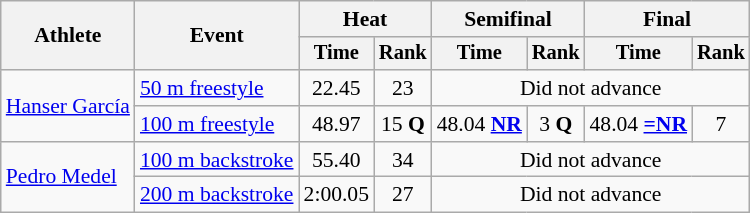<table class=wikitable style="font-size:90%">
<tr>
<th rowspan=2>Athlete</th>
<th rowspan=2>Event</th>
<th colspan="2">Heat</th>
<th colspan="2">Semifinal</th>
<th colspan="2">Final</th>
</tr>
<tr style="font-size:95%">
<th>Time</th>
<th>Rank</th>
<th>Time</th>
<th>Rank</th>
<th>Time</th>
<th>Rank</th>
</tr>
<tr align=center>
<td align=left rowspan=2><a href='#'>Hanser García</a></td>
<td align=left><a href='#'>50 m freestyle</a></td>
<td>22.45</td>
<td>23</td>
<td colspan=4>Did not advance</td>
</tr>
<tr align=center>
<td align=left><a href='#'>100 m freestyle</a></td>
<td>48.97</td>
<td>15 <strong>Q</strong></td>
<td>48.04 <strong><a href='#'>NR</a></strong></td>
<td>3 <strong>Q</strong></td>
<td>48.04 <strong><a href='#'>=NR</a></strong></td>
<td>7</td>
</tr>
<tr align=center>
<td align=left rowspan=2><a href='#'>Pedro Medel</a></td>
<td align=left><a href='#'>100 m backstroke</a></td>
<td>55.40</td>
<td>34</td>
<td colspan=4>Did not advance</td>
</tr>
<tr align=center>
<td align=left><a href='#'>200 m backstroke</a></td>
<td>2:00.05</td>
<td>27</td>
<td colspan=4>Did not advance</td>
</tr>
</table>
